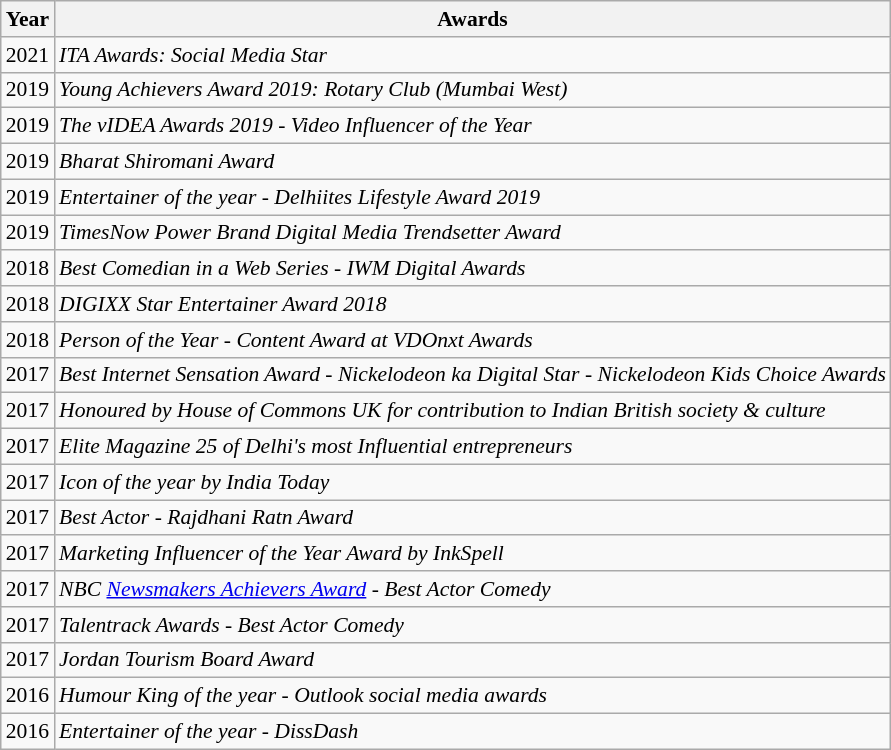<table class="wikitable" style="font-size: 90%;">
<tr>
<th>Year</th>
<th>Awards</th>
</tr>
<tr>
<td>2021</td>
<td><em>ITA Awards: Social Media Star</em></td>
</tr>
<tr>
<td>2019</td>
<td><em>Young Achievers Award 2019: Rotary Club (Mumbai West)</em></td>
</tr>
<tr>
<td>2019</td>
<td><em>The vIDEA Awards 2019 - Video Influencer of the Year</em></td>
</tr>
<tr>
<td>2019</td>
<td><em>Bharat Shiromani Award</em> </td>
</tr>
<tr>
<td>2019</td>
<td><em> Entertainer of the year - Delhiites Lifestyle Award 2019</em></td>
</tr>
<tr>
<td>2019</td>
<td><em>TimesNow Power Brand Digital Media Trendsetter Award</em></td>
</tr>
<tr>
<td>2018</td>
<td><em>Best Comedian in a Web Series - IWM Digital Awards</em></td>
</tr>
<tr>
<td>2018</td>
<td><em>DIGIXX Star Entertainer Award 2018</em></td>
</tr>
<tr>
<td>2018</td>
<td><em>Person of the Year - Content Award at VDOnxt Awards</em></td>
</tr>
<tr>
<td>2017</td>
<td><em>Best Internet Sensation Award - Nickelodeon ka Digital Star - Nickelodeon Kids Choice Awards</em></td>
</tr>
<tr>
<td>2017</td>
<td><em>Honoured by House of Commons UK for contribution to Indian British society & culture</em></td>
</tr>
<tr>
<td>2017</td>
<td><em>Elite Magazine 25 of  Delhi's most Influential entrepreneurs</em></td>
</tr>
<tr>
<td>2017</td>
<td><em>Icon of the year by India Today</em></td>
</tr>
<tr>
<td>2017</td>
<td><em>Best Actor - Rajdhani Ratn Award</em></td>
</tr>
<tr>
<td>2017</td>
<td><em>Marketing Influencer of the Year Award by InkSpell</em></td>
</tr>
<tr>
<td>2017</td>
<td><em>NBC <a href='#'>Newsmakers Achievers Award</a> - Best Actor Comedy</em></td>
</tr>
<tr>
<td>2017</td>
<td><em>Talentrack Awards - Best Actor Comedy</em></td>
</tr>
<tr>
<td>2017</td>
<td><em>Jordan Tourism Board Award</em></td>
</tr>
<tr>
<td>2016</td>
<td><em>Humour King of the year - Outlook social media awards</em></td>
</tr>
<tr>
<td>2016</td>
<td><em>Entertainer of the year - DissDash</em></td>
</tr>
</table>
